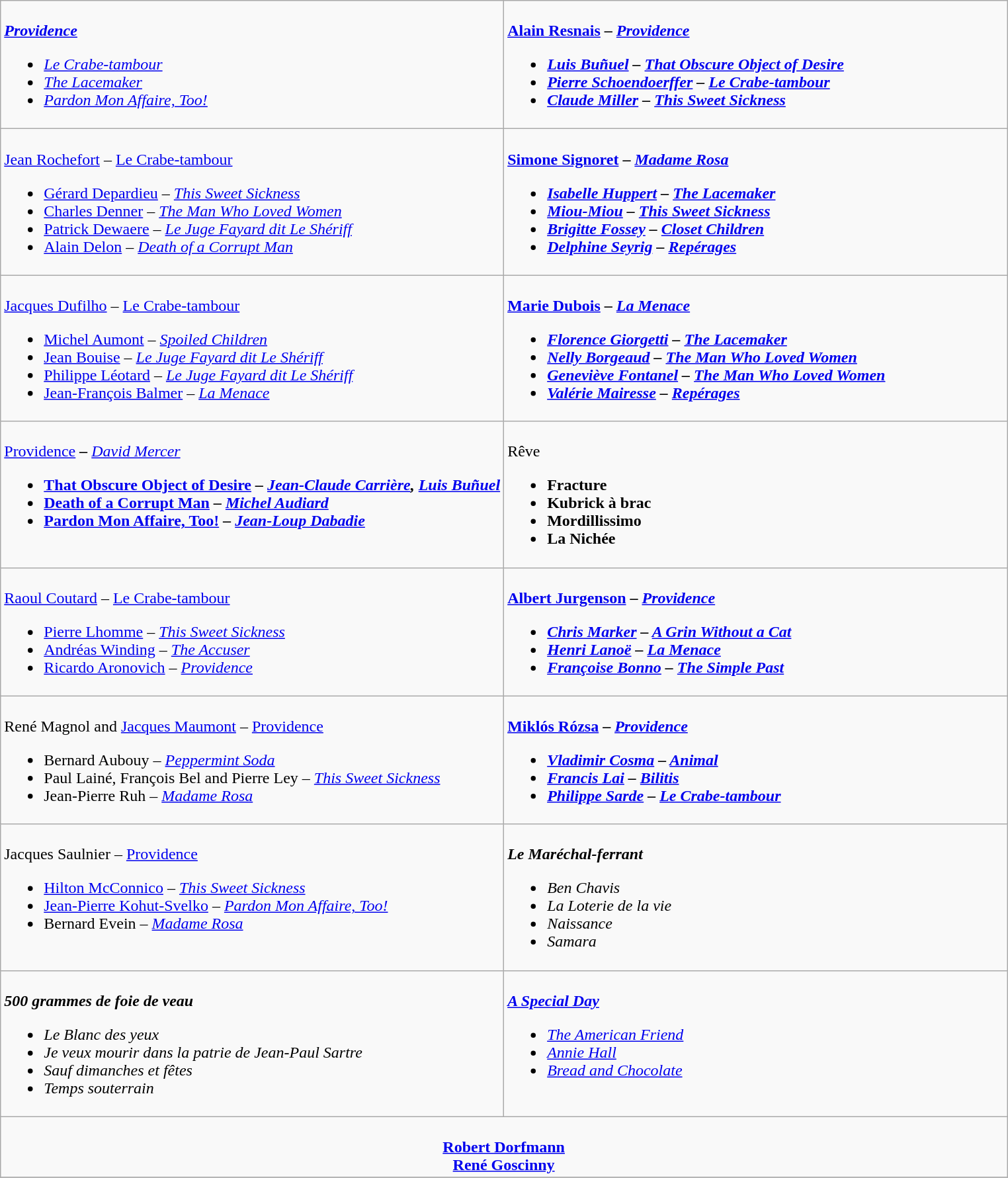<table class=wikitable style="width=150%">
<tr>
<td valign="top" width="50%"><br>
<strong><em><a href='#'>Providence</a></em></strong><ul><li><em><a href='#'>Le Crabe-tambour</a></em></li><li><em><a href='#'>The Lacemaker</a></em></li><li><em><a href='#'>Pardon Mon Affaire, Too!</a></em></li></ul></td>
<td valign="top" width="50%"><br>
<strong><a href='#'>Alain Resnais</a> – <em><a href='#'>Providence</a><strong><em><ul><li><a href='#'>Luis Buñuel</a> – </em><a href='#'>That Obscure Object of Desire</a><em></li><li><a href='#'>Pierre Schoendoerffer</a> – </em><a href='#'>Le Crabe-tambour</a><em></li><li><a href='#'>Claude Miller</a> – </em><a href='#'>This Sweet Sickness</a><em></li></ul></td>
</tr>
<tr>
<td valign="top" width="50%"><br>
</strong><a href='#'>Jean Rochefort</a> –  </em><a href='#'>Le Crabe-tambour</a></em></strong><ul><li><a href='#'>Gérard Depardieu</a> – <em><a href='#'>This Sweet Sickness</a></em></li><li><a href='#'>Charles Denner</a> – <em><a href='#'>The Man Who Loved Women</a></em></li><li><a href='#'>Patrick Dewaere</a> – <em><a href='#'>Le Juge Fayard dit Le Shériff</a></em></li><li><a href='#'>Alain Delon</a> – <em><a href='#'>Death of a Corrupt Man</a></em></li></ul></td>
<td valign="top" width="50%"><br>
<strong><a href='#'>Simone Signoret</a> – <em><a href='#'>Madame Rosa</a><strong><em><ul><li><a href='#'>Isabelle Huppert</a> – </em><a href='#'>The Lacemaker</a><em></li><li><a href='#'>Miou-Miou</a> – </em><a href='#'>This Sweet Sickness</a><em></li><li><a href='#'>Brigitte Fossey</a> – </em><a href='#'>Closet Children</a><em></li><li><a href='#'>Delphine Seyrig</a> – </em><a href='#'>Repérages</a><em></li></ul></td>
</tr>
<tr>
<td valign="top" width="50%"><br>
</strong><a href='#'>Jacques Dufilho</a> – </em><a href='#'>Le Crabe-tambour</a></em></strong><ul><li><a href='#'>Michel Aumont</a> – <em><a href='#'>Spoiled Children</a></em></li><li><a href='#'>Jean Bouise</a> – <em><a href='#'>Le Juge Fayard dit Le Shériff</a></em></li><li><a href='#'>Philippe Léotard</a> – <em><a href='#'>Le Juge Fayard dit Le Shériff</a></em></li><li><a href='#'>Jean-François Balmer</a> – <em><a href='#'>La Menace</a></em></li></ul></td>
<td valign="top" width="50%"><br>
<strong><a href='#'>Marie Dubois</a> – <em><a href='#'>La Menace</a><strong><em><ul><li><a href='#'>Florence Giorgetti</a> – </em><a href='#'>The Lacemaker</a><em></li><li><a href='#'>Nelly Borgeaud</a> – </em><a href='#'>The Man Who Loved Women</a><em></li><li><a href='#'>Geneviève Fontanel</a> – </em><a href='#'>The Man Who Loved Women</a><em></li><li><a href='#'>Valérie Mairesse</a> – </em><a href='#'>Repérages</a><em></li></ul></td>
</tr>
<tr>
<td valign="top" width="50%"><br>
</em></strong><a href='#'>Providence</a><strong><em> – </strong><a href='#'>David Mercer</a><strong><ul><li></em><a href='#'>That Obscure Object of Desire</a><em> – <a href='#'>Jean-Claude Carrière</a>, <a href='#'>Luis Buñuel</a></li><li></em><a href='#'>Death of a Corrupt Man</a><em> – <a href='#'>Michel Audiard</a></li><li></em><a href='#'>Pardon Mon Affaire, Too!</a><em> – <a href='#'>Jean-Loup Dabadie</a></li></ul></td>
<td valign="top" width="50%"><br>
</em></strong>Rêve<strong><em><ul><li></em>Fracture<em></li><li></em>Kubrick à brac<em></li><li></em>Mordillissimo<em></li><li></em>La Nichée<em></li></ul></td>
</tr>
<tr>
<td valign="top" width="50%"><br>
</strong><a href='#'>Raoul Coutard</a> – </em><a href='#'>Le Crabe-tambour</a></em></strong><ul><li><a href='#'>Pierre Lhomme</a> – <em><a href='#'>This Sweet Sickness</a></em></li><li><a href='#'>Andréas Winding</a> – <em><a href='#'>The Accuser</a></em></li><li><a href='#'>Ricardo Aronovich</a> – <em><a href='#'>Providence</a></em></li></ul></td>
<td valign="top" width="50%"><br>
<strong><a href='#'>Albert Jurgenson</a> – <em><a href='#'>Providence</a><strong><em><ul><li><a href='#'>Chris Marker</a> – </em><a href='#'>A Grin Without a Cat</a><em></li><li><a href='#'>Henri Lanoë</a> – </em><a href='#'>La Menace</a><em></li><li><a href='#'>Françoise Bonno</a> – </em><a href='#'>The Simple Past</a><em></li></ul></td>
</tr>
<tr>
<td valign="top" width="50%"><br>
</strong>René Magnol and <a href='#'>Jacques Maumont</a> – </em><a href='#'>Providence</a></em></strong><ul><li>Bernard Aubouy – <em><a href='#'>Peppermint Soda</a></em></li><li>Paul Lainé, François Bel and Pierre Ley – <em><a href='#'>This Sweet Sickness</a></em></li><li>Jean-Pierre Ruh – <em><a href='#'>Madame Rosa</a></em></li></ul></td>
<td valign="top" width="50%"><br>
<strong><a href='#'>Miklós Rózsa</a> – <em><a href='#'>Providence</a><strong><em><ul><li><a href='#'>Vladimir Cosma</a> – </em><a href='#'>Animal</a><em></li><li><a href='#'>Francis Lai</a> – </em><a href='#'>Bilitis</a><em></li><li><a href='#'>Philippe Sarde</a> – </em><a href='#'>Le Crabe-tambour</a><em></li></ul></td>
</tr>
<tr>
<td valign="top" width="50%"><br>
</strong>Jacques Saulnier – </em><a href='#'>Providence</a></em></strong><ul><li><a href='#'>Hilton McConnico</a> – <em><a href='#'>This Sweet Sickness</a></em></li><li><a href='#'>Jean-Pierre Kohut-Svelko</a> – <em><a href='#'>Pardon Mon Affaire, Too!</a></em></li><li>Bernard Evein – <em><a href='#'>Madame Rosa</a></em></li></ul></td>
<td valign="top" width="50%"><br>
<strong><em>Le Maréchal-ferrant</em></strong><ul><li><em>Ben Chavis</em></li><li><em>La Loterie de la vie</em></li><li><em>Naissance</em></li><li><em>Samara</em></li></ul></td>
</tr>
<tr>
<td valign="top" width="50%"><br>
<strong><em>500 grammes de foie de veau</em></strong><ul><li><em>Le Blanc des yeux</em></li><li><em>Je veux mourir dans la patrie de Jean-Paul Sartre</em></li><li><em>Sauf dimanches et fêtes</em></li><li><em>Temps souterrain</em></li></ul></td>
<td valign="top" width="50%"><br>
<strong><em><a href='#'>A Special Day</a></em></strong><ul><li><em><a href='#'>The American Friend</a></em></li><li><em><a href='#'>Annie Hall</a></em></li><li><em><a href='#'>Bread and Chocolate</a></em></li></ul></td>
</tr>
<tr>
<td align="center" colspan="2" valign="top" width="50%"><br>
<strong><a href='#'>Robert Dorfmann</a></strong><br>
<strong><a href='#'>René Goscinny</a></strong><br></td>
</tr>
<tr>
</tr>
</table>
